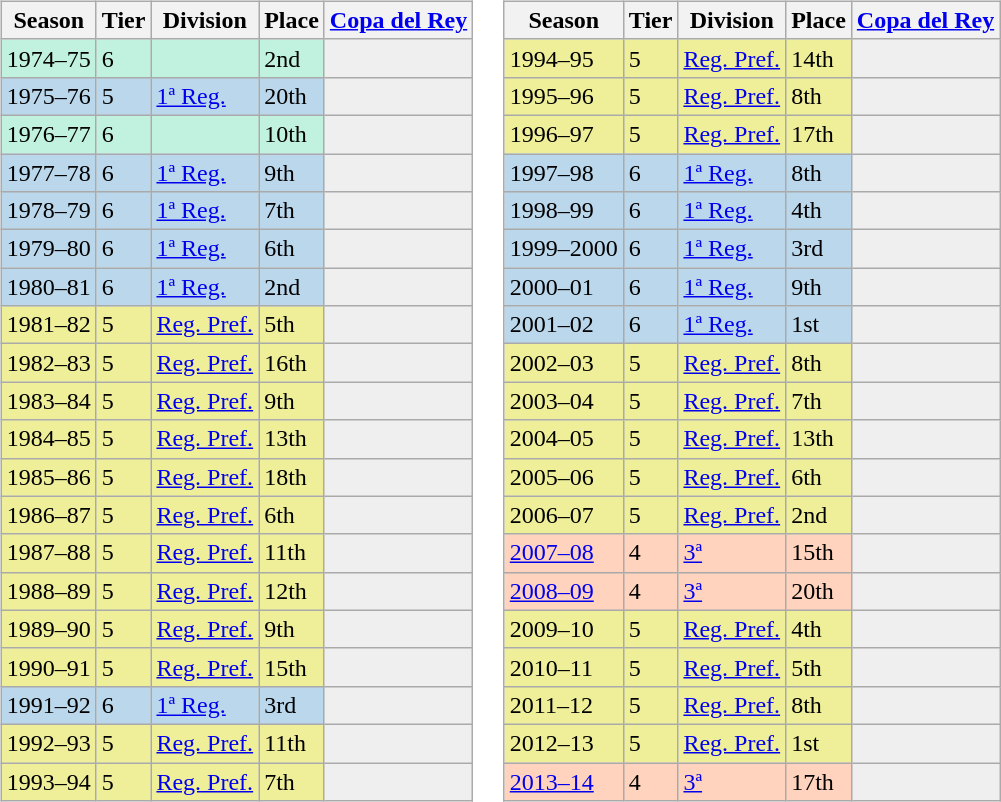<table>
<tr>
<td valign="top" width=0%><br><table class="wikitable">
<tr style="background:#f0f6fa;">
<th>Season</th>
<th>Tier</th>
<th>Division</th>
<th>Place</th>
<th><a href='#'>Copa del Rey</a></th>
</tr>
<tr>
<td style="background:#C0F2DF;">1974–75</td>
<td style="background:#C0F2DF;">6</td>
<td style="background:#C0F2DF;"></td>
<td style="background:#C0F2DF;">2nd</td>
<th style="background:#efefef;"></th>
</tr>
<tr>
<td style="background:#BBD7EC;">1975–76</td>
<td style="background:#BBD7EC;">5</td>
<td style="background:#BBD7EC;"><a href='#'>1ª Reg.</a></td>
<td style="background:#BBD7EC;">20th</td>
<th style="background:#efefef;"></th>
</tr>
<tr>
<td style="background:#C0F2DF;">1976–77</td>
<td style="background:#C0F2DF;">6</td>
<td style="background:#C0F2DF;"></td>
<td style="background:#C0F2DF;">10th</td>
<th style="background:#efefef;"></th>
</tr>
<tr>
<td style="background:#BBD7EC;">1977–78</td>
<td style="background:#BBD7EC;">6</td>
<td style="background:#BBD7EC;"><a href='#'>1ª Reg.</a></td>
<td style="background:#BBD7EC;">9th</td>
<th style="background:#efefef;"></th>
</tr>
<tr>
<td style="background:#BBD7EC;">1978–79</td>
<td style="background:#BBD7EC;">6</td>
<td style="background:#BBD7EC;"><a href='#'>1ª Reg.</a></td>
<td style="background:#BBD7EC;">7th</td>
<th style="background:#efefef;"></th>
</tr>
<tr>
<td style="background:#BBD7EC;">1979–80</td>
<td style="background:#BBD7EC;">6</td>
<td style="background:#BBD7EC;"><a href='#'>1ª Reg.</a></td>
<td style="background:#BBD7EC;">6th</td>
<th style="background:#efefef;"></th>
</tr>
<tr>
<td style="background:#BBD7EC;">1980–81</td>
<td style="background:#BBD7EC;">6</td>
<td style="background:#BBD7EC;"><a href='#'>1ª Reg.</a></td>
<td style="background:#BBD7EC;">2nd</td>
<td style="background:#efefef;"></td>
</tr>
<tr>
<td style="background:#EFEF99;">1981–82</td>
<td style="background:#EFEF99;">5</td>
<td style="background:#EFEF99;"><a href='#'>Reg. Pref.</a></td>
<td style="background:#EFEF99;">5th</td>
<th style="background:#efefef;"></th>
</tr>
<tr>
<td style="background:#EFEF99;">1982–83</td>
<td style="background:#EFEF99;">5</td>
<td style="background:#EFEF99;"><a href='#'>Reg. Pref.</a></td>
<td style="background:#EFEF99;">16th</td>
<th style="background:#efefef;"></th>
</tr>
<tr>
<td style="background:#EFEF99;">1983–84</td>
<td style="background:#EFEF99;">5</td>
<td style="background:#EFEF99;"><a href='#'>Reg. Pref.</a></td>
<td style="background:#EFEF99;">9th</td>
<th style="background:#efefef;"></th>
</tr>
<tr>
<td style="background:#EFEF99;">1984–85</td>
<td style="background:#EFEF99;">5</td>
<td style="background:#EFEF99;"><a href='#'>Reg. Pref.</a></td>
<td style="background:#EFEF99;">13th</td>
<th style="background:#efefef;"></th>
</tr>
<tr>
<td style="background:#EFEF99;">1985–86</td>
<td style="background:#EFEF99;">5</td>
<td style="background:#EFEF99;"><a href='#'>Reg. Pref.</a></td>
<td style="background:#EFEF99;">18th</td>
<th style="background:#efefef;"></th>
</tr>
<tr>
<td style="background:#EFEF99;">1986–87</td>
<td style="background:#EFEF99;">5</td>
<td style="background:#EFEF99;"><a href='#'>Reg. Pref.</a></td>
<td style="background:#EFEF99;">6th</td>
<th style="background:#efefef;"></th>
</tr>
<tr>
<td style="background:#EFEF99;">1987–88</td>
<td style="background:#EFEF99;">5</td>
<td style="background:#EFEF99;"><a href='#'>Reg. Pref.</a></td>
<td style="background:#EFEF99;">11th</td>
<th style="background:#efefef;"></th>
</tr>
<tr>
<td style="background:#EFEF99;">1988–89</td>
<td style="background:#EFEF99;">5</td>
<td style="background:#EFEF99;"><a href='#'>Reg. Pref.</a></td>
<td style="background:#EFEF99;">12th</td>
<td style="background:#efefef;"></td>
</tr>
<tr>
<td style="background:#EFEF99;">1989–90</td>
<td style="background:#EFEF99;">5</td>
<td style="background:#EFEF99;"><a href='#'>Reg. Pref.</a></td>
<td style="background:#EFEF99;">9th</td>
<th style="background:#efefef;"></th>
</tr>
<tr>
<td style="background:#EFEF99;">1990–91</td>
<td style="background:#EFEF99;">5</td>
<td style="background:#EFEF99;"><a href='#'>Reg. Pref.</a></td>
<td style="background:#EFEF99;">15th</td>
<th style="background:#efefef;"></th>
</tr>
<tr>
<td style="background:#BBD7EC;">1991–92</td>
<td style="background:#BBD7EC;">6</td>
<td style="background:#BBD7EC;"><a href='#'>1ª Reg.</a></td>
<td style="background:#BBD7EC;">3rd</td>
<th style="background:#efefef;"></th>
</tr>
<tr>
<td style="background:#EFEF99;">1992–93</td>
<td style="background:#EFEF99;">5</td>
<td style="background:#EFEF99;"><a href='#'>Reg. Pref.</a></td>
<td style="background:#EFEF99;">11th</td>
<th style="background:#efefef;"></th>
</tr>
<tr>
<td style="background:#EFEF99;">1993–94</td>
<td style="background:#EFEF99;">5</td>
<td style="background:#EFEF99;"><a href='#'>Reg. Pref.</a></td>
<td style="background:#EFEF99;">7th</td>
<th style="background:#efefef;"></th>
</tr>
</table>
</td>
<td valign="top" width=0%><br><table class="wikitable">
<tr style="background:#f0f6fa;">
<th>Season</th>
<th>Tier</th>
<th>Division</th>
<th>Place</th>
<th><a href='#'>Copa del Rey</a></th>
</tr>
<tr>
<td style="background:#EFEF99;">1994–95</td>
<td style="background:#EFEF99;">5</td>
<td style="background:#EFEF99;"><a href='#'>Reg. Pref.</a></td>
<td style="background:#EFEF99;">14th</td>
<th style="background:#efefef;"></th>
</tr>
<tr>
<td style="background:#EFEF99;">1995–96</td>
<td style="background:#EFEF99;">5</td>
<td style="background:#EFEF99;"><a href='#'>Reg. Pref.</a></td>
<td style="background:#EFEF99;">8th</td>
<th style="background:#efefef;"></th>
</tr>
<tr>
<td style="background:#EFEF99;">1996–97</td>
<td style="background:#EFEF99;">5</td>
<td style="background:#EFEF99;"><a href='#'>Reg. Pref.</a></td>
<td style="background:#EFEF99;">17th</td>
<th style="background:#efefef;"></th>
</tr>
<tr>
<td style="background:#BBD7EC;">1997–98</td>
<td style="background:#BBD7EC;">6</td>
<td style="background:#BBD7EC;"><a href='#'>1ª Reg.</a></td>
<td style="background:#BBD7EC;">8th</td>
<th style="background:#efefef;"></th>
</tr>
<tr>
<td style="background:#BBD7EC;">1998–99</td>
<td style="background:#BBD7EC;">6</td>
<td style="background:#BBD7EC;"><a href='#'>1ª Reg.</a></td>
<td style="background:#BBD7EC;">4th</td>
<th style="background:#efefef;"></th>
</tr>
<tr>
<td style="background:#BBD7EC;">1999–2000</td>
<td style="background:#BBD7EC;">6</td>
<td style="background:#BBD7EC;"><a href='#'>1ª Reg.</a></td>
<td style="background:#BBD7EC;">3rd</td>
<th style="background:#efefef;"></th>
</tr>
<tr>
<td style="background:#BBD7EC;">2000–01</td>
<td style="background:#BBD7EC;">6</td>
<td style="background:#BBD7EC;"><a href='#'>1ª Reg.</a></td>
<td style="background:#BBD7EC;">9th</td>
<th style="background:#efefef;"></th>
</tr>
<tr>
<td style="background:#BBD7EC;">2001–02</td>
<td style="background:#BBD7EC;">6</td>
<td style="background:#BBD7EC;"><a href='#'>1ª Reg.</a></td>
<td style="background:#BBD7EC;">1st</td>
<th style="background:#efefef;"></th>
</tr>
<tr>
<td style="background:#EFEF99;">2002–03</td>
<td style="background:#EFEF99;">5</td>
<td style="background:#EFEF99;"><a href='#'>Reg. Pref.</a></td>
<td style="background:#EFEF99;">8th</td>
<th style="background:#efefef;"></th>
</tr>
<tr>
<td style="background:#EFEF99;">2003–04</td>
<td style="background:#EFEF99;">5</td>
<td style="background:#EFEF99;"><a href='#'>Reg. Pref.</a></td>
<td style="background:#EFEF99;">7th</td>
<th style="background:#efefef;"></th>
</tr>
<tr>
<td style="background:#EFEF99;">2004–05</td>
<td style="background:#EFEF99;">5</td>
<td style="background:#EFEF99;"><a href='#'>Reg. Pref.</a></td>
<td style="background:#EFEF99;">13th</td>
<th style="background:#efefef;"></th>
</tr>
<tr>
<td style="background:#EFEF99;">2005–06</td>
<td style="background:#EFEF99;">5</td>
<td style="background:#EFEF99;"><a href='#'>Reg. Pref.</a></td>
<td style="background:#EFEF99;">6th</td>
<th style="background:#efefef;"></th>
</tr>
<tr>
<td style="background:#EFEF99;">2006–07</td>
<td style="background:#EFEF99;">5</td>
<td style="background:#EFEF99;"><a href='#'>Reg. Pref.</a></td>
<td style="background:#EFEF99;">2nd</td>
<th style="background:#efefef;"></th>
</tr>
<tr>
<td style="background:#FFD3BD;"><a href='#'>2007–08</a></td>
<td style="background:#FFD3BD;">4</td>
<td style="background:#FFD3BD;"><a href='#'>3ª</a></td>
<td style="background:#FFD3BD;">15th</td>
<th style="background:#efefef;"></th>
</tr>
<tr>
<td style="background:#FFD3BD;"><a href='#'>2008–09</a></td>
<td style="background:#FFD3BD;">4</td>
<td style="background:#FFD3BD;"><a href='#'>3ª</a></td>
<td style="background:#FFD3BD;">20th</td>
<td style="background:#efefef;"></td>
</tr>
<tr>
<td style="background:#EFEF99;">2009–10</td>
<td style="background:#EFEF99;">5</td>
<td style="background:#EFEF99;"><a href='#'>Reg. Pref.</a></td>
<td style="background:#EFEF99;">4th</td>
<th style="background:#efefef;"></th>
</tr>
<tr>
<td style="background:#EFEF99;">2010–11</td>
<td style="background:#EFEF99;">5</td>
<td style="background:#EFEF99;"><a href='#'>Reg. Pref.</a></td>
<td style="background:#EFEF99;">5th</td>
<th style="background:#efefef;"></th>
</tr>
<tr>
<td style="background:#EFEF99;">2011–12</td>
<td style="background:#EFEF99;">5</td>
<td style="background:#EFEF99;"><a href='#'>Reg. Pref.</a></td>
<td style="background:#EFEF99;">8th</td>
<th style="background:#efefef;"></th>
</tr>
<tr>
<td style="background:#EFEF99;">2012–13</td>
<td style="background:#EFEF99;">5</td>
<td style="background:#EFEF99;"><a href='#'>Reg. Pref.</a></td>
<td style="background:#EFEF99;">1st</td>
<th style="background:#efefef;"></th>
</tr>
<tr>
<td style="background:#FFD3BD;"><a href='#'>2013–14</a></td>
<td style="background:#FFD3BD;">4</td>
<td style="background:#FFD3BD;"><a href='#'>3ª</a></td>
<td style="background:#FFD3BD;">17th</td>
<td style="background:#efefef;"></td>
</tr>
</table>
</td>
</tr>
</table>
